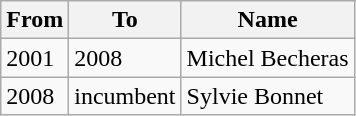<table class="wikitable">
<tr>
<th>From</th>
<th>To</th>
<th>Name</th>
</tr>
<tr>
<td>2001</td>
<td>2008</td>
<td>Michel Becheras</td>
</tr>
<tr>
<td>2008</td>
<td>incumbent</td>
<td>Sylvie Bonnet</td>
</tr>
</table>
